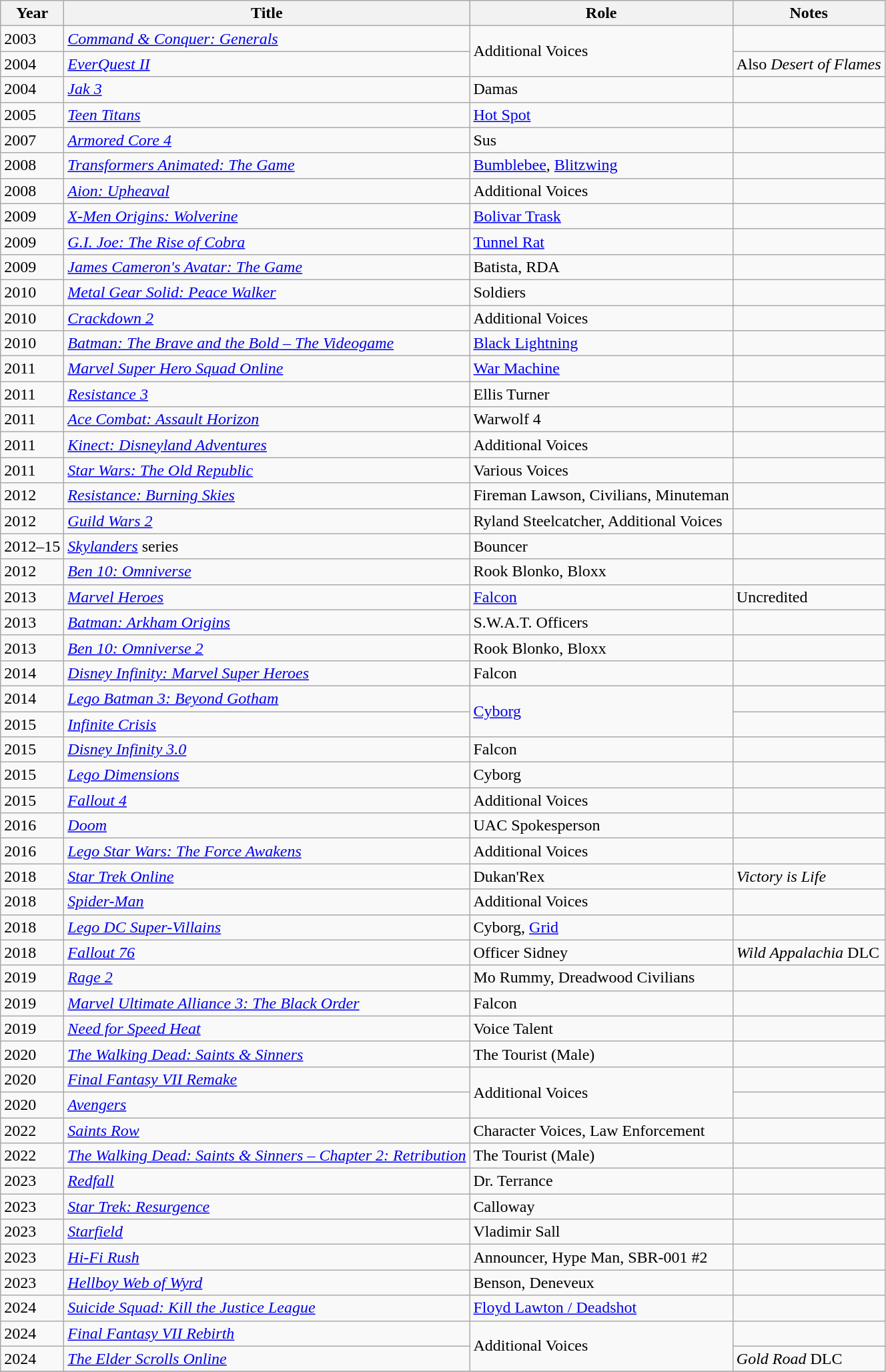<table class="wikitable sortable">
<tr>
<th>Year</th>
<th>Title</th>
<th>Role</th>
<th class="unsortable">Notes</th>
</tr>
<tr>
<td>2003</td>
<td><em><a href='#'>Command & Conquer: Generals</a></em></td>
<td rowspan="2">Additional Voices</td>
<td></td>
</tr>
<tr>
<td>2004</td>
<td><em><a href='#'>EverQuest II</a></em></td>
<td>Also <em>Desert of Flames</em></td>
</tr>
<tr>
<td>2004</td>
<td><em><a href='#'>Jak 3</a></em></td>
<td>Damas</td>
<td></td>
</tr>
<tr>
<td>2005</td>
<td><em><a href='#'>Teen Titans</a></em></td>
<td><a href='#'>Hot Spot</a></td>
<td></td>
</tr>
<tr>
<td>2007</td>
<td><em><a href='#'>Armored Core 4</a></em></td>
<td>Sus</td>
<td></td>
</tr>
<tr>
<td>2008</td>
<td><em><a href='#'>Transformers Animated: The Game</a></em></td>
<td><a href='#'>Bumblebee</a>, <a href='#'>Blitzwing</a></td>
<td></td>
</tr>
<tr>
<td>2008</td>
<td><em><a href='#'>Aion: Upheaval</a></em></td>
<td>Additional Voices</td>
<td></td>
</tr>
<tr>
<td>2009</td>
<td><em><a href='#'>X-Men Origins: Wolverine</a></em></td>
<td><a href='#'>Bolivar Trask</a></td>
<td></td>
</tr>
<tr>
<td>2009</td>
<td><em><a href='#'>G.I. Joe: The Rise of Cobra</a></em></td>
<td><a href='#'>Tunnel Rat</a></td>
<td></td>
</tr>
<tr>
<td>2009</td>
<td><em><a href='#'>James Cameron's Avatar: The Game</a></em></td>
<td>Batista, RDA</td>
<td></td>
</tr>
<tr>
<td>2010</td>
<td><em><a href='#'>Metal Gear Solid: Peace Walker</a></em></td>
<td>Soldiers</td>
<td></td>
</tr>
<tr>
<td>2010</td>
<td><em><a href='#'>Crackdown 2</a></em></td>
<td>Additional Voices</td>
<td></td>
</tr>
<tr>
<td>2010</td>
<td><em><a href='#'>Batman: The Brave and the Bold – The Videogame</a></em></td>
<td><a href='#'>Black Lightning</a></td>
<td></td>
</tr>
<tr>
<td>2011</td>
<td><em><a href='#'>Marvel Super Hero Squad Online</a></em></td>
<td><a href='#'>War Machine</a></td>
<td></td>
</tr>
<tr>
<td>2011</td>
<td><em><a href='#'>Resistance 3</a></em></td>
<td>Ellis Turner</td>
<td></td>
</tr>
<tr>
<td>2011</td>
<td><em><a href='#'>Ace Combat: Assault Horizon</a></em></td>
<td>Warwolf 4</td>
<td></td>
</tr>
<tr>
<td>2011</td>
<td><em><a href='#'>Kinect: Disneyland Adventures</a></em></td>
<td>Additional Voices</td>
<td></td>
</tr>
<tr>
<td>2011</td>
<td><em><a href='#'>Star Wars: The Old Republic</a></em></td>
<td>Various Voices</td>
<td></td>
</tr>
<tr>
<td>2012</td>
<td><em><a href='#'>Resistance: Burning Skies</a></em></td>
<td>Fireman Lawson, Civilians, Minuteman</td>
<td></td>
</tr>
<tr>
<td>2012</td>
<td><em><a href='#'>Guild Wars 2</a></em></td>
<td>Ryland Steelcatcher, Additional Voices</td>
<td></td>
</tr>
<tr>
<td>2012–15</td>
<td><em><a href='#'>Skylanders</a></em> series</td>
<td>Bouncer</td>
<td></td>
</tr>
<tr>
<td>2012</td>
<td><em><a href='#'>Ben 10: Omniverse</a></em></td>
<td>Rook Blonko, Bloxx</td>
<td></td>
</tr>
<tr>
<td>2013</td>
<td><em><a href='#'>Marvel Heroes</a></em></td>
<td><a href='#'>Falcon</a></td>
<td>Uncredited</td>
</tr>
<tr>
<td>2013</td>
<td><em><a href='#'>Batman: Arkham Origins</a></em></td>
<td>S.W.A.T. Officers</td>
<td></td>
</tr>
<tr>
<td>2013</td>
<td><em><a href='#'>Ben 10: Omniverse 2</a></em></td>
<td>Rook Blonko, Bloxx</td>
<td></td>
</tr>
<tr>
<td>2014</td>
<td><em><a href='#'>Disney Infinity: Marvel Super Heroes</a></em></td>
<td>Falcon</td>
<td></td>
</tr>
<tr>
<td>2014</td>
<td><em><a href='#'>Lego Batman 3: Beyond Gotham</a></em></td>
<td rowspan="2"><a href='#'>Cyborg</a></td>
<td></td>
</tr>
<tr>
<td>2015</td>
<td><em><a href='#'>Infinite Crisis</a></em></td>
<td></td>
</tr>
<tr>
<td>2015</td>
<td><em><a href='#'>Disney Infinity 3.0</a></em></td>
<td>Falcon</td>
<td></td>
</tr>
<tr>
<td>2015</td>
<td><em><a href='#'>Lego Dimensions</a></em></td>
<td>Cyborg</td>
<td></td>
</tr>
<tr>
<td>2015</td>
<td><em><a href='#'>Fallout 4</a></em></td>
<td>Additional Voices</td>
<td></td>
</tr>
<tr>
<td>2016</td>
<td><em><a href='#'>Doom</a></em></td>
<td>UAC Spokesperson</td>
<td></td>
</tr>
<tr>
<td>2016</td>
<td><em><a href='#'>Lego Star Wars: The Force Awakens</a></em></td>
<td>Additional Voices</td>
<td></td>
</tr>
<tr>
<td>2018</td>
<td><em><a href='#'>Star Trek Online</a></em></td>
<td>Dukan'Rex</td>
<td><em>Victory is Life</em></td>
</tr>
<tr>
<td>2018</td>
<td><em><a href='#'>Spider-Man</a></em></td>
<td>Additional Voices</td>
<td></td>
</tr>
<tr>
<td>2018</td>
<td><em><a href='#'>Lego DC Super-Villains</a></em></td>
<td>Cyborg, <a href='#'>Grid</a></td>
<td></td>
</tr>
<tr>
<td>2018</td>
<td><em><a href='#'>Fallout 76</a></em></td>
<td>Officer Sidney</td>
<td><em>Wild Appalachia</em> DLC</td>
</tr>
<tr>
<td>2019</td>
<td><em><a href='#'>Rage 2</a></em></td>
<td>Mo Rummy, Dreadwood Civilians</td>
<td></td>
</tr>
<tr>
<td>2019</td>
<td><em><a href='#'>Marvel Ultimate Alliance 3: The Black Order</a></em></td>
<td>Falcon</td>
<td></td>
</tr>
<tr>
<td>2019</td>
<td><em><a href='#'>Need for Speed Heat</a></em></td>
<td>Voice Talent</td>
<td></td>
</tr>
<tr>
<td>2020</td>
<td><em><a href='#'>The Walking Dead: Saints & Sinners</a></em></td>
<td>The Tourist (Male)</td>
<td></td>
</tr>
<tr>
<td>2020</td>
<td><em><a href='#'>Final Fantasy VII Remake</a></em></td>
<td rowspan="2">Additional Voices</td>
<td></td>
</tr>
<tr>
<td>2020</td>
<td><em><a href='#'>Avengers</a></em></td>
<td></td>
</tr>
<tr>
<td>2022</td>
<td><em><a href='#'>Saints Row</a></em></td>
<td>Character Voices, Law Enforcement</td>
<td></td>
</tr>
<tr>
<td>2022</td>
<td><em><a href='#'>The Walking Dead: Saints & Sinners – Chapter 2: Retribution</a></em></td>
<td>The Tourist (Male)</td>
<td></td>
</tr>
<tr>
<td>2023</td>
<td><em><a href='#'>Redfall</a></em></td>
<td>Dr. Terrance</td>
<td></td>
</tr>
<tr>
<td>2023</td>
<td><em><a href='#'>Star Trek: Resurgence</a></em></td>
<td>Calloway</td>
<td></td>
</tr>
<tr>
<td>2023</td>
<td><em><a href='#'>Starfield</a></em></td>
<td>Vladimir Sall</td>
<td></td>
</tr>
<tr>
<td>2023</td>
<td><em><a href='#'>Hi-Fi Rush</a></em></td>
<td>Announcer, Hype Man, SBR-001 #2</td>
<td></td>
</tr>
<tr>
<td>2023</td>
<td><em><a href='#'>Hellboy Web of Wyrd</a></em></td>
<td>Benson, Deneveux</td>
<td></td>
</tr>
<tr>
<td>2024</td>
<td><em><a href='#'>Suicide Squad: Kill the Justice League</a></em></td>
<td><a href='#'>Floyd Lawton / Deadshot</a></td>
<td></td>
</tr>
<tr>
<td>2024</td>
<td><em><a href='#'>Final Fantasy VII Rebirth</a></em></td>
<td rowspan="2">Additional Voices</td>
<td></td>
</tr>
<tr>
<td>2024</td>
<td><em><a href='#'>The Elder Scrolls Online</a></em></td>
<td><em>Gold Road</em> DLC</td>
</tr>
<tr>
</tr>
</table>
